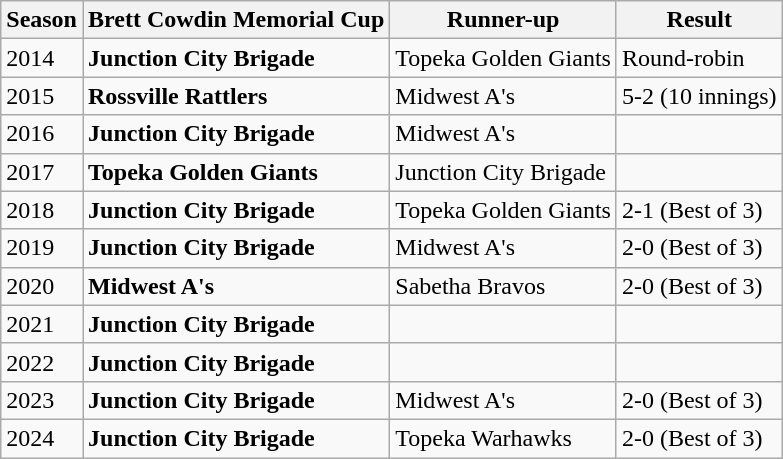<table class="wikitable">
<tr>
<th>Season</th>
<th><strong>Brett Cowdin Memorial Cup</strong></th>
<th>Runner-up</th>
<th>Result</th>
</tr>
<tr>
<td>2014</td>
<td><strong>Junction City Brigade</strong></td>
<td>Topeka Golden Giants</td>
<td>Round-robin</td>
</tr>
<tr>
<td>2015</td>
<td><strong>Rossville Rattlers</strong></td>
<td>Midwest A's</td>
<td>5-2 (10 innings)</td>
</tr>
<tr>
<td>2016</td>
<td><strong>Junction City Brigade</strong></td>
<td>Midwest A's</td>
<td></td>
</tr>
<tr>
<td>2017</td>
<td><strong>Topeka Golden Giants</strong></td>
<td>Junction City Brigade</td>
<td></td>
</tr>
<tr>
<td>2018</td>
<td><strong>Junction City Brigade</strong></td>
<td>Topeka Golden Giants</td>
<td>2-1 (Best of 3)</td>
</tr>
<tr>
<td>2019</td>
<td><strong>Junction City Brigade</strong></td>
<td>Midwest A's</td>
<td>2-0 (Best of 3)</td>
</tr>
<tr>
<td>2020</td>
<td><strong>Midwest A's</strong></td>
<td>Sabetha Bravos</td>
<td>2-0 (Best of 3)</td>
</tr>
<tr>
<td>2021</td>
<td><strong>Junction City Brigade</strong></td>
<td></td>
<td></td>
</tr>
<tr>
<td>2022</td>
<td><strong>Junction City Brigade</strong></td>
<td></td>
<td></td>
</tr>
<tr>
<td>2023</td>
<td><strong>Junction City Brigade</strong></td>
<td>Midwest A's</td>
<td>2-0 (Best of 3)</td>
</tr>
<tr>
<td>2024</td>
<td><strong>Junction City Brigade</strong></td>
<td>Topeka Warhawks</td>
<td>2-0 (Best of 3)</td>
</tr>
</table>
